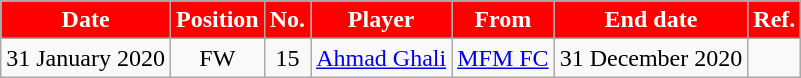<table class="wikitable">
<tr>
<th style="background:#FF0000; color:#ffffff;">Date</th>
<th style="background:#FF0000; color:#ffffff;">Position</th>
<th style="background:#FF0000; color:#ffffff;">No.</th>
<th style="background:#FF0000; color:#ffffff;">Player</th>
<th style="background:#FF0000; color:#ffffff;">From</th>
<th style="background:#FF0000; color:#ffffff;">End date</th>
<th style="background:#FF0000; color:#ffffff;">Ref.</th>
</tr>
<tr>
<td>31 January 2020</td>
<td style="text-align:center;">FW</td>
<td style="text-align:center;">15</td>
<td style="text-align:left;"> <a href='#'>Ahmad Ghali</a></td>
<td style="text-align:left;"> <a href='#'>MFM FC</a></td>
<td style="text-align:left;">31 December 2020</td>
<td></td>
</tr>
</table>
